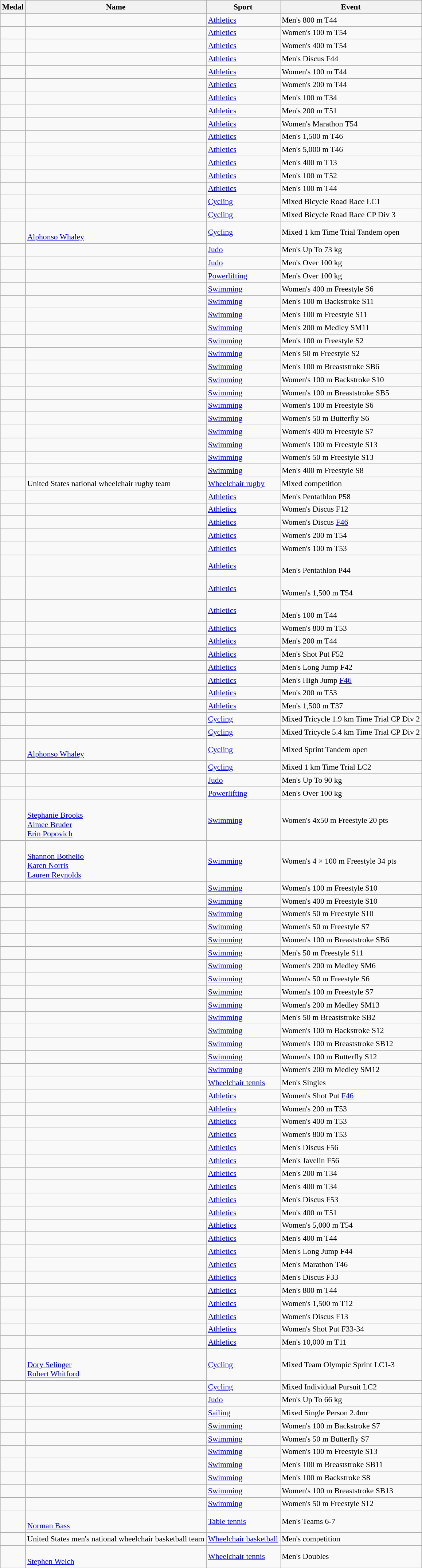<table class="wikitable sortable" style="font-size:90%">
<tr>
<th>Medal</th>
<th>Name</th>
<th>Sport</th>
<th>Event</th>
</tr>
<tr>
<td></td>
<td></td>
<td><a href='#'>Athletics</a></td>
<td>Men's 800 m T44</td>
</tr>
<tr>
<td></td>
<td></td>
<td><a href='#'>Athletics</a></td>
<td>Women's 100 m T54</td>
</tr>
<tr>
<td></td>
<td></td>
<td><a href='#'>Athletics</a></td>
<td>Women's 400 m T54</td>
</tr>
<tr>
<td></td>
<td></td>
<td><a href='#'>Athletics</a></td>
<td>Men's Discus F44</td>
</tr>
<tr>
<td></td>
<td></td>
<td><a href='#'>Athletics</a></td>
<td>Women's 100 m T44</td>
</tr>
<tr>
<td></td>
<td></td>
<td><a href='#'>Athletics</a></td>
<td>Women's 200 m T44</td>
</tr>
<tr>
<td></td>
<td></td>
<td><a href='#'>Athletics</a></td>
<td>Men's 100 m T34</td>
</tr>
<tr>
<td></td>
<td></td>
<td><a href='#'>Athletics</a></td>
<td>Men's 200 m T51</td>
</tr>
<tr>
<td></td>
<td></td>
<td><a href='#'>Athletics</a></td>
<td>Women's Marathon T54</td>
</tr>
<tr>
<td></td>
<td></td>
<td><a href='#'>Athletics</a></td>
<td>Men's 1,500 m T46</td>
</tr>
<tr>
<td></td>
<td></td>
<td><a href='#'>Athletics</a></td>
<td>Men's 5,000 m T46</td>
</tr>
<tr>
<td></td>
<td></td>
<td><a href='#'>Athletics</a></td>
<td>Men's 400 m T13</td>
</tr>
<tr>
<td></td>
<td></td>
<td><a href='#'>Athletics</a></td>
<td>Men's 100 m T52</td>
</tr>
<tr>
<td></td>
<td></td>
<td><a href='#'>Athletics</a></td>
<td>Men's 100 m T44</td>
</tr>
<tr>
<td></td>
<td></td>
<td><a href='#'>Cycling</a></td>
<td>Mixed Bicycle Road Race LC1</td>
</tr>
<tr>
<td></td>
<td></td>
<td><a href='#'>Cycling</a></td>
<td>Mixed Bicycle Road Race CP Div 3</td>
</tr>
<tr>
<td></td>
<td><br><a href='#'>Alphonso Whaley</a></td>
<td><a href='#'>Cycling</a></td>
<td>Mixed 1 km Time Trial Tandem open</td>
</tr>
<tr>
<td></td>
<td></td>
<td><a href='#'>Judo</a></td>
<td>Men's Up To 73 kg</td>
</tr>
<tr>
<td></td>
<td></td>
<td><a href='#'>Judo</a></td>
<td>Men's Over 100 kg</td>
</tr>
<tr>
<td></td>
<td></td>
<td><a href='#'>Powerlifting</a></td>
<td>Men's Over 100 kg</td>
</tr>
<tr>
<td></td>
<td></td>
<td><a href='#'>Swimming</a></td>
<td>Women's 400 m Freestyle S6</td>
</tr>
<tr>
<td></td>
<td></td>
<td><a href='#'>Swimming</a></td>
<td>Men's 100 m Backstroke S11</td>
</tr>
<tr>
<td></td>
<td></td>
<td><a href='#'>Swimming</a></td>
<td>Men's 100 m Freestyle S11</td>
</tr>
<tr>
<td></td>
<td></td>
<td><a href='#'>Swimming</a></td>
<td>Men's 200 m Medley SM11</td>
</tr>
<tr>
<td></td>
<td></td>
<td><a href='#'>Swimming</a></td>
<td>Men's 100 m Freestyle S2</td>
</tr>
<tr>
<td></td>
<td></td>
<td><a href='#'>Swimming</a></td>
<td>Men's 50 m Freestyle S2</td>
</tr>
<tr>
<td></td>
<td></td>
<td><a href='#'>Swimming</a></td>
<td>Men's 100 m Breaststroke SB6</td>
</tr>
<tr>
<td></td>
<td></td>
<td><a href='#'>Swimming</a></td>
<td>Women's 100 m Backstroke S10</td>
</tr>
<tr>
<td></td>
<td></td>
<td><a href='#'>Swimming</a></td>
<td>Women's 100 m Breaststroke SB5</td>
</tr>
<tr>
<td></td>
<td></td>
<td><a href='#'>Swimming</a></td>
<td>Women's 100 m Freestyle S6</td>
</tr>
<tr>
<td></td>
<td></td>
<td><a href='#'>Swimming</a></td>
<td>Women's 50 m Butterfly S6</td>
</tr>
<tr>
<td></td>
<td></td>
<td><a href='#'>Swimming</a></td>
<td>Women's 400 m Freestyle S7</td>
</tr>
<tr>
<td></td>
<td></td>
<td><a href='#'>Swimming</a></td>
<td>Women's 100 m Freestyle S13</td>
</tr>
<tr>
<td></td>
<td></td>
<td><a href='#'>Swimming</a></td>
<td>Women's 50 m Freestyle S13</td>
</tr>
<tr>
<td></td>
<td></td>
<td><a href='#'>Swimming</a></td>
<td>Men's 400 m Freestyle S8</td>
</tr>
<tr>
<td></td>
<td>United States national wheelchair rugby team<br></td>
<td><a href='#'>Wheelchair rugby</a></td>
<td>Mixed competition</td>
</tr>
<tr>
<td></td>
<td></td>
<td><a href='#'>Athletics</a></td>
<td>Men's Pentathlon P58</td>
</tr>
<tr>
<td></td>
<td></td>
<td><a href='#'>Athletics</a></td>
<td>Women's Discus F12</td>
</tr>
<tr>
<td></td>
<td></td>
<td><a href='#'>Athletics</a></td>
<td>Women's Discus <a href='#'>F46</a></td>
</tr>
<tr>
<td></td>
<td></td>
<td><a href='#'>Athletics</a></td>
<td>Women's 200 m T54</td>
</tr>
<tr>
<td></td>
<td></td>
<td><a href='#'>Athletics</a></td>
<td>Women's 100 m T53</td>
</tr>
<tr>
<td></td>
<td></td>
<td><a href='#'>Athletics</a></td>
<td><br>Men's Pentathlon P44</td>
</tr>
<tr>
<td></td>
<td></td>
<td><a href='#'>Athletics</a></td>
<td><br>Women's 1,500 m T54</td>
</tr>
<tr>
<td></td>
<td></td>
<td><a href='#'>Athletics</a></td>
<td><br>Men's 100 m T44</td>
</tr>
<tr>
<td></td>
<td></td>
<td><a href='#'>Athletics</a></td>
<td>Women's 800 m T53</td>
</tr>
<tr>
<td></td>
<td></td>
<td><a href='#'>Athletics</a></td>
<td>Men's 200 m T44</td>
</tr>
<tr>
<td></td>
<td></td>
<td><a href='#'>Athletics</a></td>
<td>Men's Shot Put F52</td>
</tr>
<tr>
<td></td>
<td></td>
<td><a href='#'>Athletics</a></td>
<td>Men's Long Jump F42</td>
</tr>
<tr>
<td></td>
<td></td>
<td><a href='#'>Athletics</a></td>
<td>Men's High Jump <a href='#'>F46</a></td>
</tr>
<tr>
<td></td>
<td></td>
<td><a href='#'>Athletics</a></td>
<td>Men's 200 m T53</td>
</tr>
<tr>
<td></td>
<td></td>
<td><a href='#'>Athletics</a></td>
<td>Men's 1,500 m T37</td>
</tr>
<tr>
<td></td>
<td></td>
<td><a href='#'>Cycling</a></td>
<td>Mixed Tricycle 1.9 km Time Trial CP Div 2</td>
</tr>
<tr>
<td></td>
<td></td>
<td><a href='#'>Cycling</a></td>
<td>Mixed Tricycle 5.4 km Time Trial CP Div 2</td>
</tr>
<tr>
<td></td>
<td><br><a href='#'>Alphonso Whaley</a></td>
<td><a href='#'>Cycling</a></td>
<td>Mixed Sprint Tandem open</td>
</tr>
<tr>
<td></td>
<td></td>
<td><a href='#'>Cycling</a></td>
<td>Mixed 1 km Time Trial LC2</td>
</tr>
<tr>
<td></td>
<td></td>
<td><a href='#'>Judo</a></td>
<td>Men's Up To 90 kg</td>
</tr>
<tr>
<td></td>
<td></td>
<td><a href='#'>Powerlifting</a></td>
<td>Men's Over 100 kg</td>
</tr>
<tr>
<td></td>
<td><br><a href='#'>Stephanie Brooks</a><br><a href='#'>Aimee Bruder</a><br><a href='#'>Erin Popovich</a></td>
<td><a href='#'>Swimming</a></td>
<td>Women's 4x50 m Freestyle 20 pts</td>
</tr>
<tr>
<td></td>
<td><br><a href='#'>Shannon Bothelio</a><br><a href='#'>Karen Norris</a><br><a href='#'>Lauren Reynolds</a></td>
<td><a href='#'>Swimming</a></td>
<td>Women's 4 × 100 m Freestyle 34 pts</td>
</tr>
<tr>
<td></td>
<td></td>
<td><a href='#'>Swimming</a></td>
<td>Women's 100 m Freestyle S10</td>
</tr>
<tr>
<td></td>
<td></td>
<td><a href='#'>Swimming</a></td>
<td>Women's 400 m Freestyle S10</td>
</tr>
<tr>
<td></td>
<td></td>
<td><a href='#'>Swimming</a></td>
<td>Women's 50 m Freestyle S10</td>
</tr>
<tr>
<td></td>
<td></td>
<td><a href='#'>Swimming</a></td>
<td>Women's 50 m Freestyle S7</td>
</tr>
<tr>
<td></td>
<td></td>
<td><a href='#'>Swimming</a></td>
<td>Women's 100 m Breaststroke SB6</td>
</tr>
<tr>
<td></td>
<td></td>
<td><a href='#'>Swimming</a></td>
<td>Men's 50 m Freestyle S11</td>
</tr>
<tr>
<td></td>
<td></td>
<td><a href='#'>Swimming</a></td>
<td>Women's 200 m Medley SM6</td>
</tr>
<tr>
<td></td>
<td></td>
<td><a href='#'>Swimming</a></td>
<td>Women's 50 m Freestyle S6</td>
</tr>
<tr>
<td></td>
<td></td>
<td><a href='#'>Swimming</a></td>
<td>Women's 100 m Freestyle S7</td>
</tr>
<tr>
<td></td>
<td></td>
<td><a href='#'>Swimming</a></td>
<td>Women's 200 m Medley SM13</td>
</tr>
<tr>
<td></td>
<td></td>
<td><a href='#'>Swimming</a></td>
<td>Men's 50 m Breaststroke SB2</td>
</tr>
<tr>
<td></td>
<td></td>
<td><a href='#'>Swimming</a></td>
<td>Women's 100 m Backstroke S12</td>
</tr>
<tr>
<td></td>
<td></td>
<td><a href='#'>Swimming</a></td>
<td>Women's 100 m Breaststroke SB12</td>
</tr>
<tr>
<td></td>
<td></td>
<td><a href='#'>Swimming</a></td>
<td>Women's 100 m Butterfly S12</td>
</tr>
<tr>
<td></td>
<td></td>
<td><a href='#'>Swimming</a></td>
<td>Women's 200 m Medley SM12</td>
</tr>
<tr>
<td></td>
<td></td>
<td><a href='#'>Wheelchair tennis</a></td>
<td>Men's Singles</td>
</tr>
<tr>
<td></td>
<td></td>
<td><a href='#'>Athletics</a></td>
<td>Women's Shot Put <a href='#'>F46</a></td>
</tr>
<tr>
<td></td>
<td></td>
<td><a href='#'>Athletics</a></td>
<td>Women's 200 m T53</td>
</tr>
<tr>
<td></td>
<td></td>
<td><a href='#'>Athletics</a></td>
<td>Women's 400 m T53</td>
</tr>
<tr>
<td></td>
<td></td>
<td><a href='#'>Athletics</a></td>
<td>Women's 800 m T53</td>
</tr>
<tr>
<td></td>
<td></td>
<td><a href='#'>Athletics</a></td>
<td>Men's Discus F56</td>
</tr>
<tr>
<td></td>
<td></td>
<td><a href='#'>Athletics</a></td>
<td>Men's Javelin F56</td>
</tr>
<tr>
<td></td>
<td></td>
<td><a href='#'>Athletics</a></td>
<td>Men's 200 m T34</td>
</tr>
<tr>
<td></td>
<td></td>
<td><a href='#'>Athletics</a></td>
<td>Men's 400 m T34</td>
</tr>
<tr>
<td></td>
<td></td>
<td><a href='#'>Athletics</a></td>
<td>Men's Discus F53</td>
</tr>
<tr>
<td></td>
<td></td>
<td><a href='#'>Athletics</a></td>
<td>Men's 400 m T51</td>
</tr>
<tr>
<td></td>
<td></td>
<td><a href='#'>Athletics</a></td>
<td>Women's 5,000 m T54</td>
</tr>
<tr>
<td></td>
<td></td>
<td><a href='#'>Athletics</a></td>
<td>Men's 400 m T44</td>
</tr>
<tr>
<td></td>
<td></td>
<td><a href='#'>Athletics</a></td>
<td>Men's Long Jump F44</td>
</tr>
<tr>
<td></td>
<td></td>
<td><a href='#'>Athletics</a></td>
<td>Men's Marathon T46</td>
</tr>
<tr>
<td></td>
<td></td>
<td><a href='#'>Athletics</a></td>
<td>Men's Discus F33</td>
</tr>
<tr>
<td></td>
<td></td>
<td><a href='#'>Athletics</a></td>
<td>Men's 800 m T44</td>
</tr>
<tr>
<td></td>
<td></td>
<td><a href='#'>Athletics</a></td>
<td>Women's 1,500 m T12</td>
</tr>
<tr>
<td></td>
<td></td>
<td><a href='#'>Athletics</a></td>
<td>Women's Discus F13</td>
</tr>
<tr>
<td></td>
<td></td>
<td><a href='#'>Athletics</a></td>
<td>Women's Shot Put F33-34</td>
</tr>
<tr>
<td></td>
<td></td>
<td><a href='#'>Athletics</a></td>
<td>Men's 10,000 m T11</td>
</tr>
<tr>
<td></td>
<td><br><a href='#'>Dory Selinger</a><br><a href='#'>Robert Whitford</a></td>
<td><a href='#'>Cycling</a></td>
<td>Mixed Team Olympic Sprint LC1-3</td>
</tr>
<tr>
<td></td>
<td></td>
<td><a href='#'>Cycling</a></td>
<td>Mixed Individual Pursuit LC2</td>
</tr>
<tr>
<td></td>
<td></td>
<td><a href='#'>Judo</a></td>
<td>Men's Up To 66 kg</td>
</tr>
<tr>
<td></td>
<td></td>
<td><a href='#'>Sailing</a></td>
<td>Mixed Single Person 2.4mr</td>
</tr>
<tr>
<td></td>
<td></td>
<td><a href='#'>Swimming</a></td>
<td>Women's 100 m Backstroke S7</td>
</tr>
<tr>
<td></td>
<td></td>
<td><a href='#'>Swimming</a></td>
<td>Women's 50 m Butterfly S7</td>
</tr>
<tr>
<td></td>
<td></td>
<td><a href='#'>Swimming</a></td>
<td>Women's 100 m Freestyle S13</td>
</tr>
<tr>
<td></td>
<td></td>
<td><a href='#'>Swimming</a></td>
<td>Men's 100 m Breaststroke SB11</td>
</tr>
<tr>
<td></td>
<td></td>
<td><a href='#'>Swimming</a></td>
<td>Men's 100 m Backstroke S8</td>
</tr>
<tr>
<td></td>
<td></td>
<td><a href='#'>Swimming</a></td>
<td>Women's 100 m Breaststroke SB13</td>
</tr>
<tr>
<td></td>
<td></td>
<td><a href='#'>Swimming</a></td>
<td>Women's 50 m Freestyle S12</td>
</tr>
<tr>
<td></td>
<td><br><a href='#'>Norman Bass</a></td>
<td><a href='#'>Table tennis</a></td>
<td>Men's Teams 6-7</td>
</tr>
<tr>
<td></td>
<td>United States men's national wheelchair basketball team<br></td>
<td><a href='#'>Wheelchair basketball</a></td>
<td>Men's competition</td>
</tr>
<tr>
<td></td>
<td><br><a href='#'>Stephen Welch</a></td>
<td><a href='#'>Wheelchair tennis</a></td>
<td>Men's Doubles</td>
</tr>
</table>
